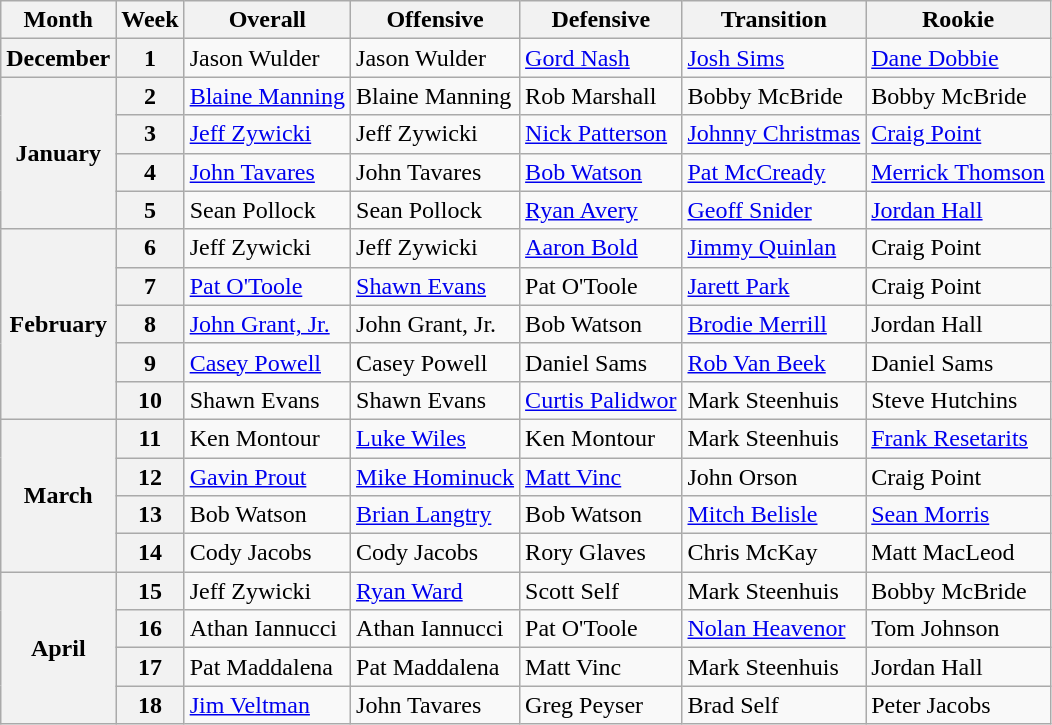<table class="wikitable">
<tr>
<th>Month</th>
<th>Week</th>
<th>Overall</th>
<th>Offensive</th>
<th>Defensive</th>
<th>Transition</th>
<th>Rookie</th>
</tr>
<tr>
<th>December</th>
<th>1</th>
<td>Jason Wulder</td>
<td>Jason Wulder</td>
<td><a href='#'>Gord Nash</a></td>
<td><a href='#'>Josh Sims</a></td>
<td><a href='#'>Dane Dobbie</a></td>
</tr>
<tr>
<th rowspan="4">January</th>
<th>2</th>
<td><a href='#'>Blaine Manning</a></td>
<td>Blaine Manning</td>
<td>Rob Marshall</td>
<td>Bobby McBride</td>
<td>Bobby McBride</td>
</tr>
<tr>
<th>3</th>
<td><a href='#'>Jeff Zywicki</a></td>
<td>Jeff Zywicki</td>
<td><a href='#'>Nick Patterson</a></td>
<td><a href='#'>Johnny Christmas</a></td>
<td><a href='#'>Craig Point</a></td>
</tr>
<tr>
<th>4</th>
<td><a href='#'>John Tavares</a></td>
<td>John Tavares</td>
<td><a href='#'>Bob Watson</a></td>
<td><a href='#'>Pat McCready</a></td>
<td><a href='#'>Merrick Thomson</a></td>
</tr>
<tr>
<th>5</th>
<td>Sean Pollock</td>
<td>Sean Pollock</td>
<td><a href='#'>Ryan Avery</a></td>
<td><a href='#'>Geoff Snider</a></td>
<td><a href='#'>Jordan Hall</a></td>
</tr>
<tr>
<th rowspan="5">February</th>
<th>6</th>
<td>Jeff Zywicki</td>
<td>Jeff Zywicki</td>
<td><a href='#'>Aaron Bold</a></td>
<td><a href='#'>Jimmy Quinlan</a></td>
<td>Craig Point</td>
</tr>
<tr>
<th>7</th>
<td><a href='#'>Pat O'Toole</a></td>
<td><a href='#'>Shawn Evans</a></td>
<td>Pat O'Toole</td>
<td><a href='#'>Jarett Park</a></td>
<td>Craig Point</td>
</tr>
<tr>
<th>8</th>
<td><a href='#'>John Grant, Jr.</a></td>
<td>John Grant, Jr.</td>
<td>Bob Watson</td>
<td><a href='#'>Brodie Merrill</a></td>
<td>Jordan Hall</td>
</tr>
<tr>
<th>9</th>
<td><a href='#'>Casey Powell</a></td>
<td>Casey Powell</td>
<td>Daniel Sams</td>
<td><a href='#'>Rob Van Beek</a></td>
<td>Daniel Sams</td>
</tr>
<tr>
<th>10</th>
<td>Shawn Evans</td>
<td>Shawn Evans</td>
<td><a href='#'>Curtis Palidwor</a></td>
<td>Mark Steenhuis</td>
<td>Steve Hutchins</td>
</tr>
<tr>
<th rowspan="4">March</th>
<th>11</th>
<td>Ken Montour</td>
<td><a href='#'>Luke Wiles</a></td>
<td>Ken Montour</td>
<td>Mark Steenhuis</td>
<td><a href='#'>Frank Resetarits</a></td>
</tr>
<tr>
<th>12</th>
<td><a href='#'>Gavin Prout</a></td>
<td><a href='#'>Mike Hominuck</a></td>
<td><a href='#'>Matt Vinc</a></td>
<td>John Orson</td>
<td>Craig Point</td>
</tr>
<tr>
<th>13</th>
<td>Bob Watson</td>
<td><a href='#'>Brian Langtry</a></td>
<td>Bob Watson</td>
<td><a href='#'>Mitch Belisle</a></td>
<td><a href='#'>Sean Morris</a></td>
</tr>
<tr>
<th>14</th>
<td>Cody Jacobs</td>
<td>Cody Jacobs</td>
<td>Rory Glaves</td>
<td>Chris McKay</td>
<td>Matt MacLeod</td>
</tr>
<tr>
<th rowspan="4">April</th>
<th>15</th>
<td>Jeff Zywicki</td>
<td><a href='#'>Ryan Ward</a></td>
<td>Scott Self</td>
<td>Mark Steenhuis</td>
<td>Bobby McBride</td>
</tr>
<tr>
<th>16</th>
<td>Athan Iannucci</td>
<td>Athan Iannucci</td>
<td>Pat O'Toole</td>
<td><a href='#'>Nolan Heavenor</a></td>
<td>Tom Johnson</td>
</tr>
<tr>
<th>17</th>
<td>Pat Maddalena</td>
<td>Pat Maddalena</td>
<td>Matt Vinc</td>
<td>Mark Steenhuis</td>
<td>Jordan Hall</td>
</tr>
<tr>
<th>18</th>
<td><a href='#'>Jim Veltman</a></td>
<td>John Tavares</td>
<td>Greg Peyser</td>
<td>Brad Self</td>
<td>Peter Jacobs</td>
</tr>
</table>
